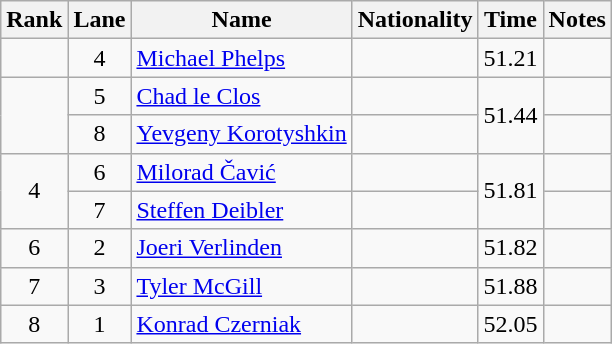<table class="wikitable sortable" style="text-align:center">
<tr>
<th>Rank</th>
<th>Lane</th>
<th>Name</th>
<th>Nationality</th>
<th>Time</th>
<th>Notes</th>
</tr>
<tr>
<td></td>
<td>4</td>
<td align=left><a href='#'>Michael Phelps</a></td>
<td align=left></td>
<td>51.21</td>
<td></td>
</tr>
<tr>
<td rowspan=2></td>
<td>5</td>
<td align=left><a href='#'>Chad le Clos</a></td>
<td align=left></td>
<td rowspan=2>51.44</td>
<td></td>
</tr>
<tr>
<td>8</td>
<td align=left><a href='#'>Yevgeny Korotyshkin</a></td>
<td align=left></td>
<td></td>
</tr>
<tr>
<td rowspan=2>4</td>
<td>6</td>
<td align=left><a href='#'>Milorad Čavić</a></td>
<td align=left></td>
<td rowspan=2>51.81</td>
<td></td>
</tr>
<tr>
<td>7</td>
<td align=left><a href='#'>Steffen Deibler</a></td>
<td align=left></td>
<td></td>
</tr>
<tr>
<td>6</td>
<td>2</td>
<td align=left><a href='#'>Joeri Verlinden</a></td>
<td align=left></td>
<td>51.82</td>
<td></td>
</tr>
<tr>
<td>7</td>
<td>3</td>
<td align=left><a href='#'>Tyler McGill</a></td>
<td align=left></td>
<td>51.88</td>
<td></td>
</tr>
<tr>
<td>8</td>
<td>1</td>
<td align=left><a href='#'>Konrad Czerniak</a></td>
<td align=left></td>
<td>52.05</td>
<td></td>
</tr>
</table>
